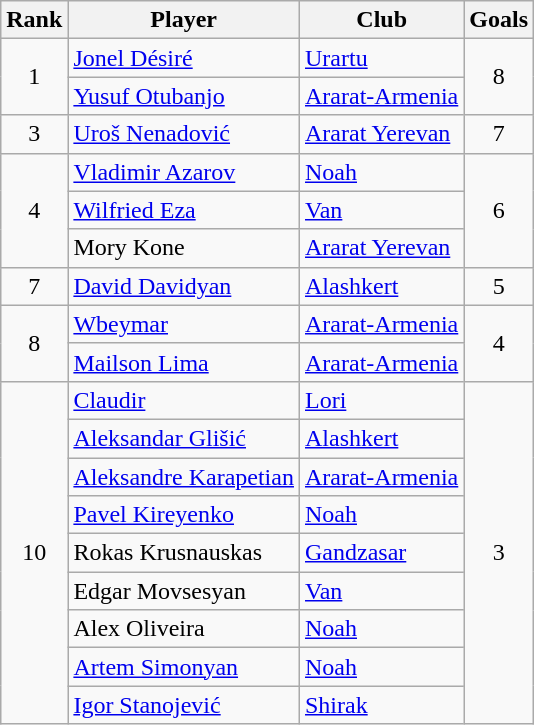<table class="wikitable" style="text-align:center">
<tr>
<th>Rank</th>
<th>Player</th>
<th>Club</th>
<th>Goals</th>
</tr>
<tr>
<td rowspan="2">1</td>
<td align="left"> <a href='#'>Jonel Désiré</a></td>
<td align="left"><a href='#'>Urartu</a></td>
<td rowspan="2">8</td>
</tr>
<tr>
<td align="left"> <a href='#'>Yusuf Otubanjo</a></td>
<td align="left"><a href='#'>Ararat-Armenia</a></td>
</tr>
<tr>
<td>3</td>
<td align="left"> <a href='#'>Uroš Nenadović</a></td>
<td align="left"><a href='#'>Ararat Yerevan</a></td>
<td>7</td>
</tr>
<tr>
<td rowspan="3">4</td>
<td align="left"> <a href='#'>Vladimir Azarov</a></td>
<td align="left"><a href='#'>Noah</a></td>
<td rowspan="3">6</td>
</tr>
<tr>
<td align="left"> <a href='#'>Wilfried Eza</a></td>
<td align="left"><a href='#'>Van</a></td>
</tr>
<tr>
<td align="left"> Mory Kone</td>
<td align="left"><a href='#'>Ararat Yerevan</a></td>
</tr>
<tr>
<td>7</td>
<td align="left"> <a href='#'>David Davidyan</a></td>
<td align="left"><a href='#'>Alashkert</a></td>
<td>5</td>
</tr>
<tr>
<td rowspan="2">8</td>
<td align="left"> <a href='#'>Wbeymar</a></td>
<td align="left"><a href='#'>Ararat-Armenia</a></td>
<td rowspan="2">4</td>
</tr>
<tr>
<td align="left"> <a href='#'>Mailson Lima</a></td>
<td align="left"><a href='#'>Ararat-Armenia</a></td>
</tr>
<tr>
<td rowspan="9">10</td>
<td align="left"> <a href='#'>Claudir</a></td>
<td align="left"><a href='#'>Lori</a></td>
<td rowspan="9">3</td>
</tr>
<tr>
<td align="left"> <a href='#'>Aleksandar Glišić</a></td>
<td align="left"><a href='#'>Alashkert</a></td>
</tr>
<tr>
<td align="left"> <a href='#'>Aleksandre Karapetian</a></td>
<td align="left"><a href='#'>Ararat-Armenia</a></td>
</tr>
<tr>
<td align="left"> <a href='#'>Pavel Kireyenko</a></td>
<td align="left"><a href='#'>Noah</a></td>
</tr>
<tr>
<td align="left"> Rokas Krusnauskas</td>
<td align="left"><a href='#'>Gandzasar</a></td>
</tr>
<tr>
<td align="left"> Edgar Movsesyan</td>
<td align="left"><a href='#'>Van</a></td>
</tr>
<tr>
<td align="left"> Alex Oliveira</td>
<td align="left"><a href='#'>Noah</a></td>
</tr>
<tr>
<td align="left"> <a href='#'>Artem Simonyan</a></td>
<td align="left"><a href='#'>Noah</a></td>
</tr>
<tr>
<td align="left"> <a href='#'>Igor Stanojević</a></td>
<td align="left"><a href='#'>Shirak</a></td>
</tr>
</table>
